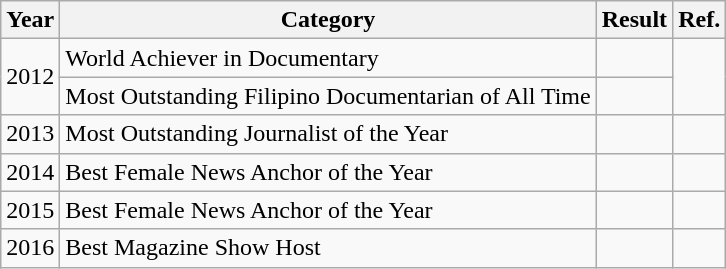<table class="wikitable plainrowheaders sortable">
<tr>
<th>Year</th>
<th>Category</th>
<th>Result</th>
<th>Ref.</th>
</tr>
<tr>
<td rowspan='2'>2012</td>
<td>World Achiever in Documentary</td>
<td></td>
<td rowspan='2'></td>
</tr>
<tr>
<td>Most Outstanding Filipino Documentarian of All Time</td>
<td></td>
</tr>
<tr>
<td>2013</td>
<td>Most Outstanding Journalist of the Year</td>
<td></td>
<td></td>
</tr>
<tr>
<td>2014</td>
<td>Best Female News Anchor of the Year</td>
<td></td>
<td></td>
</tr>
<tr>
<td>2015</td>
<td>Best Female News Anchor of the Year</td>
<td></td>
<td></td>
</tr>
<tr>
<td>2016</td>
<td>Best Magazine Show Host</td>
<td></td>
<td></td>
</tr>
</table>
